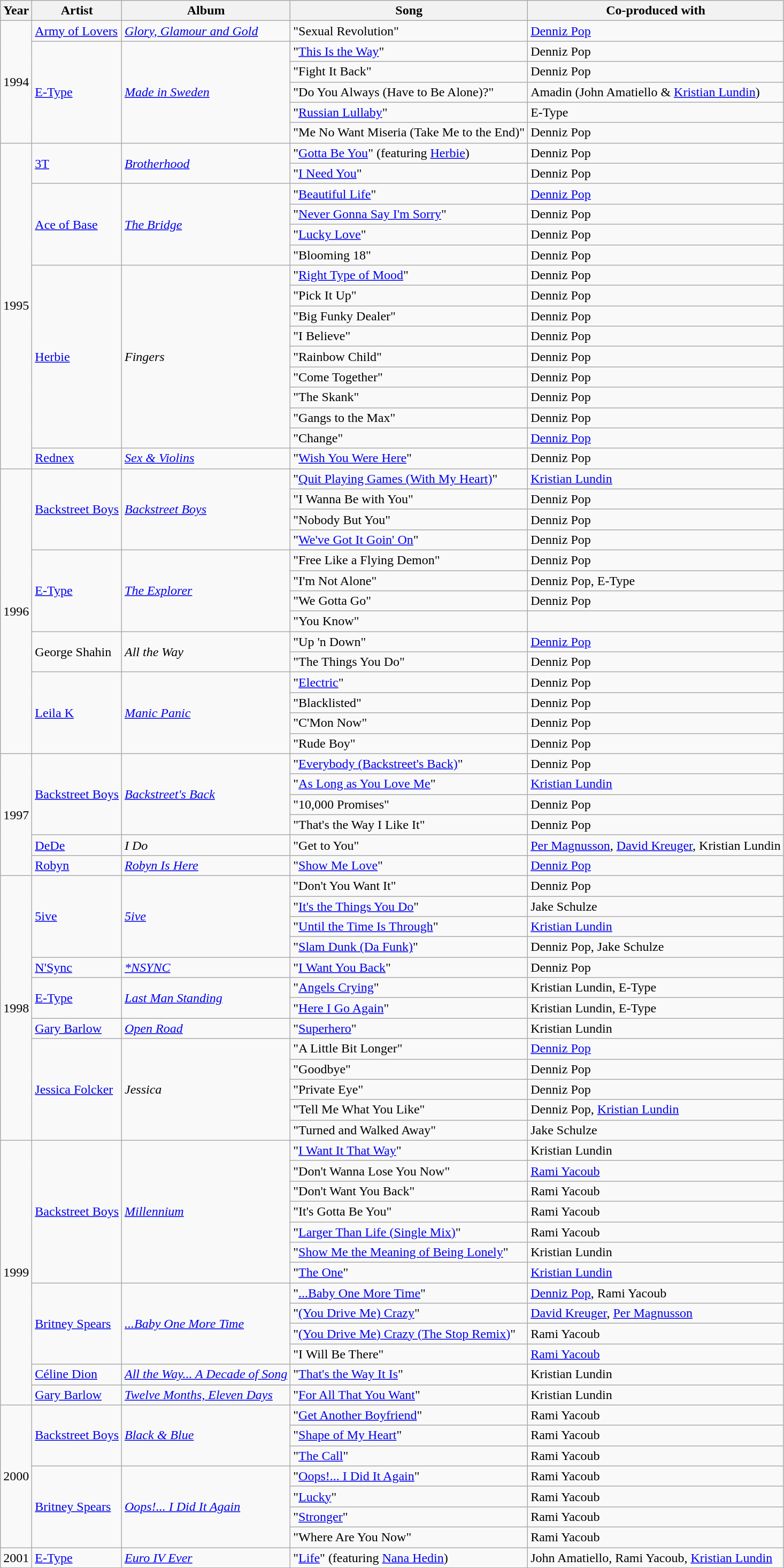<table class="wikitable">
<tr>
<th>Year</th>
<th>Artist</th>
<th>Album</th>
<th>Song</th>
<th>Co-produced with</th>
</tr>
<tr>
<td rowspan="6">1994</td>
<td><a href='#'>Army of Lovers</a></td>
<td><em><a href='#'>Glory, Glamour and Gold</a></em></td>
<td>"Sexual Revolution"</td>
<td><a href='#'>Denniz Pop</a></td>
</tr>
<tr>
<td rowspan="5"><a href='#'>E-Type</a></td>
<td rowspan="5"><em><a href='#'>Made in Sweden</a></em></td>
<td>"<a href='#'>This Is the Way</a>"</td>
<td>Denniz Pop</td>
</tr>
<tr>
<td>"Fight It Back"</td>
<td>Denniz Pop</td>
</tr>
<tr>
<td>"Do You Always (Have to Be Alone)?"</td>
<td>Amadin (John Amatiello & <a href='#'>Kristian Lundin</a>)</td>
</tr>
<tr>
<td>"<a href='#'>Russian Lullaby</a>"</td>
<td>E-Type</td>
</tr>
<tr>
<td>"Me No Want Miseria (Take Me to the End)"</td>
<td>Denniz Pop</td>
</tr>
<tr>
<td rowspan="16">1995</td>
<td rowspan="2"><a href='#'>3T</a></td>
<td rowspan="2"><em><a href='#'>Brotherhood</a></em></td>
<td>"<a href='#'>Gotta Be You</a>" (featuring <a href='#'>Herbie</a>)</td>
<td>Denniz Pop</td>
</tr>
<tr>
<td>"<a href='#'>I Need You</a>"</td>
<td>Denniz Pop</td>
</tr>
<tr>
<td rowspan="4"><a href='#'>Ace of Base</a></td>
<td rowspan="4"><em><a href='#'>The Bridge</a></em></td>
<td>"<a href='#'>Beautiful Life</a>"</td>
<td><a href='#'>Denniz Pop</a></td>
</tr>
<tr>
<td>"<a href='#'>Never Gonna Say I'm Sorry</a>"</td>
<td>Denniz Pop</td>
</tr>
<tr>
<td>"<a href='#'>Lucky Love</a>"</td>
<td>Denniz Pop</td>
</tr>
<tr>
<td>"Blooming 18"</td>
<td>Denniz Pop</td>
</tr>
<tr>
<td rowspan="9"><a href='#'>Herbie</a></td>
<td rowspan="9"><em>Fingers</em></td>
<td>"<a href='#'>Right Type of Mood</a>"</td>
<td>Denniz Pop</td>
</tr>
<tr>
<td>"Pick It Up"</td>
<td>Denniz Pop</td>
</tr>
<tr>
<td>"Big Funky Dealer"</td>
<td>Denniz Pop</td>
</tr>
<tr>
<td>"I Believe"</td>
<td>Denniz Pop</td>
</tr>
<tr>
<td>"Rainbow Child"</td>
<td>Denniz Pop</td>
</tr>
<tr>
<td>"Come Together"</td>
<td>Denniz Pop</td>
</tr>
<tr>
<td>"The Skank"</td>
<td>Denniz Pop</td>
</tr>
<tr>
<td>"Gangs to the Max"</td>
<td>Denniz Pop</td>
</tr>
<tr>
<td>"Change"</td>
<td><a href='#'>Denniz Pop</a></td>
</tr>
<tr>
<td><a href='#'>Rednex</a></td>
<td><em><a href='#'>Sex & Violins</a></em></td>
<td>"<a href='#'>Wish You Were Here</a>"</td>
<td>Denniz Pop</td>
</tr>
<tr>
<td rowspan="14">1996</td>
<td rowspan="4"><a href='#'>Backstreet Boys</a></td>
<td rowspan="4"><em><a href='#'>Backstreet Boys</a></em></td>
<td>"<a href='#'>Quit Playing Games (With My Heart)</a>"</td>
<td><a href='#'>Kristian Lundin</a></td>
</tr>
<tr>
<td>"I Wanna Be with You"</td>
<td>Denniz Pop</td>
</tr>
<tr>
<td>"Nobody But You"</td>
<td>Denniz Pop</td>
</tr>
<tr>
<td>"<a href='#'>We've Got It Goin' On</a>"</td>
<td>Denniz Pop</td>
</tr>
<tr>
<td rowspan="4"><a href='#'>E-Type</a></td>
<td rowspan="4"><em><a href='#'>The Explorer</a></em></td>
<td>"Free Like a Flying Demon"</td>
<td>Denniz Pop</td>
</tr>
<tr>
<td>"I'm Not Alone"</td>
<td>Denniz Pop, E-Type</td>
</tr>
<tr>
<td>"We Gotta Go"</td>
<td>Denniz Pop</td>
</tr>
<tr>
<td>"You Know"</td>
<td></td>
</tr>
<tr>
<td rowspan="2">George Shahin</td>
<td rowspan="2"><em>All the Way</em></td>
<td>"Up 'n Down"</td>
<td><a href='#'>Denniz Pop</a></td>
</tr>
<tr>
<td>"The Things You Do"</td>
<td>Denniz Pop</td>
</tr>
<tr>
<td rowspan="4"><a href='#'>Leila K</a></td>
<td rowspan="4"><em><a href='#'>Manic Panic</a></em></td>
<td>"<a href='#'>Electric</a>"</td>
<td>Denniz Pop</td>
</tr>
<tr>
<td>"Blacklisted"</td>
<td>Denniz Pop</td>
</tr>
<tr>
<td>"C'Mon Now"</td>
<td>Denniz Pop</td>
</tr>
<tr>
<td>"Rude Boy"</td>
<td>Denniz Pop</td>
</tr>
<tr>
<td rowspan="6">1997</td>
<td rowspan="4"><a href='#'>Backstreet Boys</a></td>
<td rowspan="4"><em><a href='#'>Backstreet's Back</a></em></td>
<td>"<a href='#'>Everybody (Backstreet's Back)</a>"</td>
<td>Denniz Pop</td>
</tr>
<tr>
<td>"<a href='#'>As Long as You Love Me</a>"</td>
<td><a href='#'>Kristian Lundin</a></td>
</tr>
<tr>
<td>"10,000 Promises"</td>
<td>Denniz Pop</td>
</tr>
<tr>
<td>"That's the Way I Like It"</td>
<td>Denniz Pop</td>
</tr>
<tr>
<td><a href='#'>DeDe</a></td>
<td><em>I Do</em></td>
<td>"Get to You"</td>
<td><a href='#'>Per Magnusson</a>, <a href='#'>David Kreuger</a>, Kristian Lundin</td>
</tr>
<tr>
<td><a href='#'>Robyn</a></td>
<td><em><a href='#'>Robyn Is Here</a></em></td>
<td>"<a href='#'>Show Me Love</a>"</td>
<td><a href='#'>Denniz Pop</a></td>
</tr>
<tr>
<td rowspan="13">1998</td>
<td rowspan="4"><a href='#'>5ive</a></td>
<td rowspan="4"><em><a href='#'>5ive</a></em></td>
<td>"Don't You Want It"</td>
<td>Denniz Pop</td>
</tr>
<tr>
<td>"<a href='#'>It's the Things You Do</a>"</td>
<td>Jake Schulze</td>
</tr>
<tr>
<td>"<a href='#'>Until the Time Is Through</a>"</td>
<td><a href='#'>Kristian Lundin</a></td>
</tr>
<tr>
<td>"<a href='#'>Slam Dunk (Da Funk)</a>"</td>
<td>Denniz Pop, Jake Schulze</td>
</tr>
<tr>
<td><a href='#'>N'Sync</a></td>
<td><em><a href='#'>*NSYNC</a></em></td>
<td>"<a href='#'>I Want You Back</a>"</td>
<td>Denniz Pop</td>
</tr>
<tr>
<td rowspan="2"><a href='#'>E-Type</a></td>
<td rowspan="2"><em><a href='#'>Last Man Standing</a></em></td>
<td>"<a href='#'>Angels Crying</a>"</td>
<td>Kristian Lundin, E-Type</td>
</tr>
<tr>
<td>"<a href='#'>Here I Go Again</a>"</td>
<td>Kristian Lundin, E-Type</td>
</tr>
<tr>
<td><a href='#'>Gary Barlow</a></td>
<td><em><a href='#'>Open Road</a></em></td>
<td>"<a href='#'>Superhero</a>"</td>
<td>Kristian Lundin</td>
</tr>
<tr>
<td rowspan="5"><a href='#'>Jessica Folcker</a></td>
<td rowspan="5"><em>Jessica</em></td>
<td>"A Little Bit Longer"</td>
<td><a href='#'>Denniz Pop</a></td>
</tr>
<tr>
<td>"Goodbye"</td>
<td>Denniz Pop</td>
</tr>
<tr>
<td>"Private Eye"</td>
<td>Denniz Pop</td>
</tr>
<tr>
<td>"Tell Me What You Like"</td>
<td>Denniz Pop, <a href='#'>Kristian Lundin</a></td>
</tr>
<tr>
<td>"Turned and Walked Away"</td>
<td>Jake Schulze</td>
</tr>
<tr>
<td rowspan="13">1999</td>
<td rowspan="7"><a href='#'>Backstreet Boys</a></td>
<td rowspan="7"><em><a href='#'>Millennium</a></em></td>
<td>"<a href='#'>I Want It That Way</a>"</td>
<td>Kristian Lundin</td>
</tr>
<tr>
<td>"Don't Wanna Lose You Now"</td>
<td><a href='#'>Rami Yacoub</a></td>
</tr>
<tr>
<td>"Don't Want You Back"</td>
<td>Rami Yacoub</td>
</tr>
<tr>
<td>"It's Gotta Be You"</td>
<td>Rami Yacoub</td>
</tr>
<tr>
<td>"<a href='#'>Larger Than Life (Single Mix)</a>"</td>
<td>Rami Yacoub</td>
</tr>
<tr>
<td>"<a href='#'>Show Me the Meaning of Being Lonely</a>"</td>
<td>Kristian Lundin</td>
</tr>
<tr>
<td>"<a href='#'>The One</a>"</td>
<td><a href='#'>Kristian Lundin</a></td>
</tr>
<tr>
<td rowspan="4"><a href='#'>Britney Spears</a></td>
<td rowspan="4"><em><a href='#'>...Baby One More Time</a></em></td>
<td>"<a href='#'>...Baby One More Time</a>"</td>
<td><a href='#'>Denniz Pop</a>, Rami Yacoub</td>
</tr>
<tr>
<td>"<a href='#'>(You Drive Me) Crazy</a>"</td>
<td><a href='#'>David Kreuger</a>, <a href='#'>Per Magnusson</a></td>
</tr>
<tr>
<td>"<a href='#'>(You Drive Me) Crazy (The Stop Remix)</a>"</td>
<td>Rami Yacoub</td>
</tr>
<tr>
<td>"I Will Be There"</td>
<td><a href='#'>Rami Yacoub</a></td>
</tr>
<tr>
<td><a href='#'>Céline Dion</a></td>
<td><em><a href='#'>All the Way... A Decade of Song</a></em></td>
<td>"<a href='#'>That's the Way It Is</a>"</td>
<td>Kristian Lundin</td>
</tr>
<tr>
<td><a href='#'>Gary Barlow</a></td>
<td><em><a href='#'>Twelve Months, Eleven Days</a></em></td>
<td>"<a href='#'>For All That You Want</a>"</td>
<td>Kristian Lundin</td>
</tr>
<tr>
<td rowspan="7">2000</td>
<td rowspan="3"><a href='#'>Backstreet Boys</a></td>
<td rowspan="3"><em><a href='#'>Black & Blue</a></em></td>
<td>"<a href='#'>Get Another Boyfriend</a>"</td>
<td>Rami Yacoub</td>
</tr>
<tr>
<td>"<a href='#'>Shape of My Heart</a>"</td>
<td>Rami Yacoub</td>
</tr>
<tr>
<td>"<a href='#'>The Call</a>"</td>
<td>Rami Yacoub</td>
</tr>
<tr>
<td rowspan="4"><a href='#'>Britney Spears</a></td>
<td rowspan="4"><em><a href='#'>Oops!... I Did It Again</a></em></td>
<td>"<a href='#'>Oops!... I Did It Again</a>"</td>
<td>Rami Yacoub</td>
</tr>
<tr>
<td>"<a href='#'>Lucky</a>"</td>
<td>Rami Yacoub</td>
</tr>
<tr>
<td>"<a href='#'>Stronger</a>"</td>
<td>Rami Yacoub</td>
</tr>
<tr>
<td>"Where Are You Now"</td>
<td>Rami Yacoub</td>
</tr>
<tr>
<td>2001</td>
<td><a href='#'>E-Type</a></td>
<td><em><a href='#'>Euro IV Ever</a></em></td>
<td>"<a href='#'>Life</a>" (featuring <a href='#'>Nana Hedin</a>)</td>
<td>John Amatiello, Rami Yacoub, <a href='#'>Kristian Lundin</a></td>
</tr>
</table>
